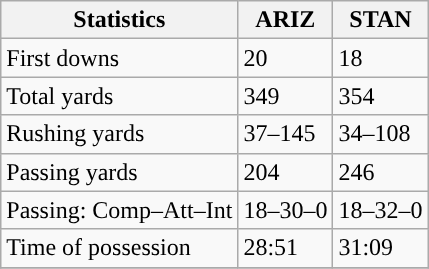<table class="wikitable" style="float: left;">
<tr>
<th>Statistics</th>
<th>ARIZ</th>
<th>STAN</th>
</tr>
<tr>
<td>First downs</td>
<td>20</td>
<td>18</td>
</tr>
<tr>
<td>Total yards</td>
<td>349</td>
<td>354</td>
</tr>
<tr>
<td>Rushing yards</td>
<td>37–145</td>
<td>34–108</td>
</tr>
<tr>
<td>Passing yards</td>
<td>204</td>
<td>246</td>
</tr>
<tr>
<td>Passing: Comp–Att–Int</td>
<td>18–30–0</td>
<td>18–32–0</td>
</tr>
<tr>
<td>Time of possession</td>
<td>28:51</td>
<td>31:09</td>
</tr>
<tr>
</tr>
</table>
